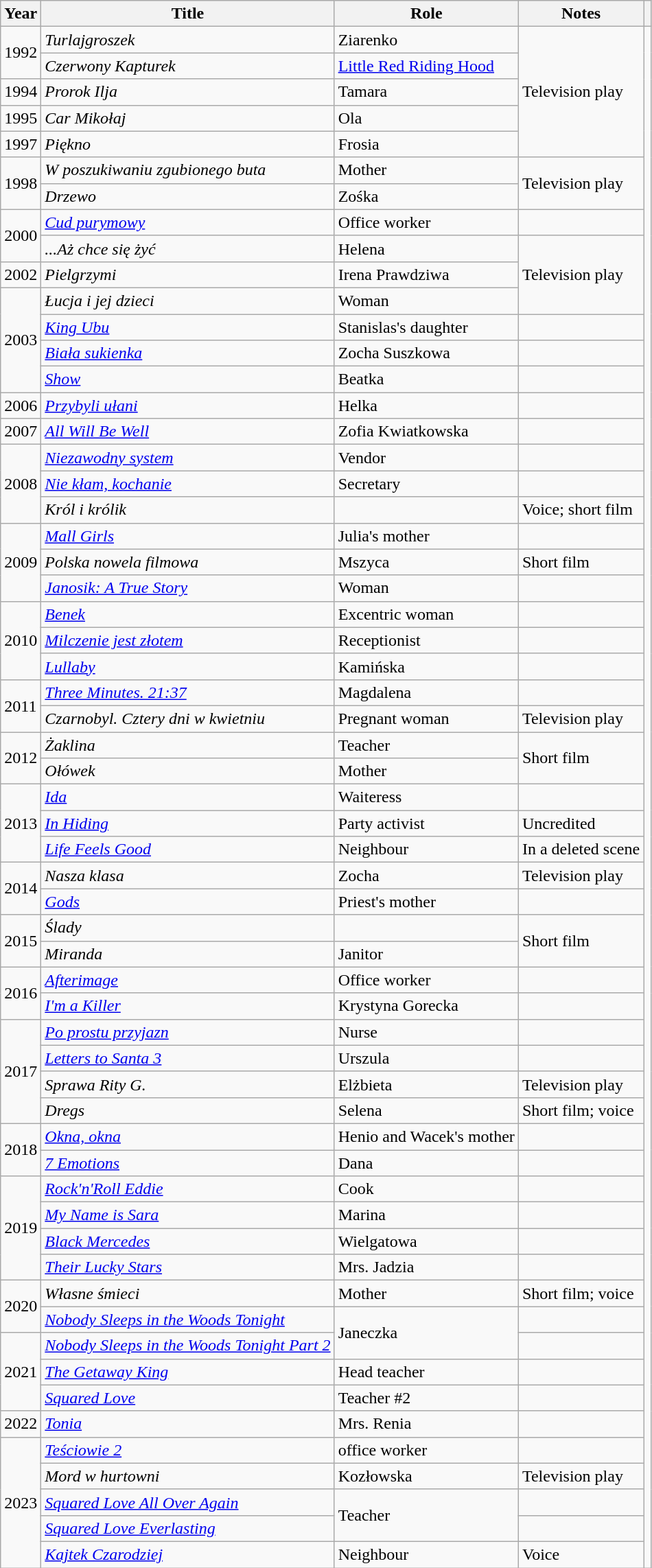<table class="wikitable plainrowheaders sortable">
<tr>
<th scope="col">Year</th>
<th scope="col">Title</th>
<th scope="col">Role</th>
<th scope="col" class="unsortable">Notes</th>
<th scope="col" class="unsortable"></th>
</tr>
<tr>
<td rowspan=2>1992</td>
<td><em>Turlajgroszek</em></td>
<td>Ziarenko</td>
<td rowspan=5>Television play</td>
<td rowspan=100></td>
</tr>
<tr>
<td><em>Czerwony Kapturek</em></td>
<td><a href='#'>Little Red Riding Hood</a></td>
</tr>
<tr>
<td>1994</td>
<td><em>Prorok Ilja</em></td>
<td>Tamara</td>
</tr>
<tr>
<td>1995</td>
<td><em>Car Mikołaj</em></td>
<td>Ola</td>
</tr>
<tr>
<td>1997</td>
<td><em>Piękno</em></td>
<td>Frosia</td>
</tr>
<tr>
<td rowspan=2>1998</td>
<td><em>W poszukiwaniu zgubionego buta</em></td>
<td>Mother</td>
<td rowspan=2>Television play</td>
</tr>
<tr>
<td><em>Drzewo</em></td>
<td>Zośka</td>
</tr>
<tr>
<td rowspan=2>2000</td>
<td><em><a href='#'>Cud purymowy</a></em></td>
<td>Office worker</td>
<td></td>
</tr>
<tr>
<td><em>...Aż chce się żyć</em></td>
<td>Helena</td>
<td rowspan=3>Television play</td>
</tr>
<tr>
<td>2002</td>
<td><em>Pielgrzymi</em></td>
<td>Irena Prawdziwa</td>
</tr>
<tr>
<td rowspan=4>2003</td>
<td><em>Łucja i jej dzieci</em></td>
<td>Woman</td>
</tr>
<tr>
<td><em><a href='#'>King Ubu</a></em></td>
<td>Stanislas's daughter</td>
<td></td>
</tr>
<tr>
<td><em><a href='#'>Biała sukienka</a></em></td>
<td>Zocha Suszkowa</td>
<td></td>
</tr>
<tr>
<td><em><a href='#'>Show</a></em></td>
<td>Beatka</td>
<td></td>
</tr>
<tr>
<td>2006</td>
<td><em><a href='#'>Przybyli ułani</a></em></td>
<td>Helka</td>
<td></td>
</tr>
<tr>
<td>2007</td>
<td><em><a href='#'>All Will Be Well</a></em></td>
<td>Zofia Kwiatkowska</td>
<td></td>
</tr>
<tr>
<td rowspan=3>2008</td>
<td><em><a href='#'>Niezawodny system</a></em></td>
<td>Vendor</td>
<td></td>
</tr>
<tr>
<td><em><a href='#'>Nie kłam, kochanie</a></em></td>
<td>Secretary</td>
<td></td>
</tr>
<tr>
<td><em>Król i królik</em></td>
<td></td>
<td>Voice; short film</td>
</tr>
<tr>
<td rowspan=3>2009</td>
<td><em><a href='#'>Mall Girls</a></em></td>
<td>Julia's mother</td>
<td></td>
</tr>
<tr>
<td><em>Polska nowela filmowa</em></td>
<td>Mszyca</td>
<td>Short film</td>
</tr>
<tr>
<td><em><a href='#'>Janosik: A True Story</a></em></td>
<td>Woman</td>
<td></td>
</tr>
<tr>
<td rowspan=3>2010</td>
<td><em><a href='#'>Benek</a></em></td>
<td>Excentric woman</td>
<td></td>
</tr>
<tr>
<td><em><a href='#'>Milczenie jest złotem</a></em></td>
<td>Receptionist</td>
<td></td>
</tr>
<tr>
<td><em><a href='#'>Lullaby</a></em></td>
<td>Kamińska</td>
<td></td>
</tr>
<tr>
<td rowspan=2>2011</td>
<td><em><a href='#'>Three Minutes. 21:37</a></em></td>
<td>Magdalena</td>
<td></td>
</tr>
<tr>
<td><em>Czarnobyl. Cztery dni w kwietniu</em></td>
<td>Pregnant woman</td>
<td>Television play</td>
</tr>
<tr>
<td rowspan=2>2012</td>
<td><em>Żaklina</em></td>
<td>Teacher</td>
<td rowspan=2>Short film</td>
</tr>
<tr>
<td><em>Ołówek</em></td>
<td>Mother</td>
</tr>
<tr>
<td rowspan=3>2013</td>
<td><em><a href='#'>Ida</a></em></td>
<td>Waiteress</td>
<td></td>
</tr>
<tr>
<td><em><a href='#'>In Hiding</a></em></td>
<td>Party activist</td>
<td>Uncredited</td>
</tr>
<tr>
<td><em><a href='#'>Life Feels Good</a></em></td>
<td>Neighbour</td>
<td>In a deleted scene</td>
</tr>
<tr>
<td rowspan=2>2014</td>
<td><em>Nasza klasa</em></td>
<td>Zocha</td>
<td>Television play</td>
</tr>
<tr>
<td><em><a href='#'>Gods</a></em></td>
<td>Priest's mother</td>
<td></td>
</tr>
<tr>
<td rowspan=2>2015</td>
<td><em>Ślady</em></td>
<td></td>
<td rowspan=2>Short film</td>
</tr>
<tr>
<td><em>Miranda</em></td>
<td>Janitor</td>
</tr>
<tr>
<td rowspan=2>2016</td>
<td><em><a href='#'>Afterimage</a></em></td>
<td>Office worker</td>
<td></td>
</tr>
<tr>
<td><em><a href='#'>I'm a Killer</a></em></td>
<td>Krystyna Gorecka</td>
<td></td>
</tr>
<tr>
<td rowspan=4>2017</td>
<td><em><a href='#'>Po prostu przyjazn</a></em></td>
<td>Nurse</td>
<td></td>
</tr>
<tr>
<td><em><a href='#'>Letters to Santa 3</a></em></td>
<td>Urszula</td>
<td></td>
</tr>
<tr>
<td><em>Sprawa Rity G.</em></td>
<td>Elżbieta</td>
<td>Television play</td>
</tr>
<tr>
<td><em>Dregs</em></td>
<td>Selena</td>
<td>Short film; voice</td>
</tr>
<tr>
<td rowspan=2>2018</td>
<td><em><a href='#'>Okna, okna</a></em></td>
<td>Henio and Wacek's mother</td>
<td></td>
</tr>
<tr>
<td><em><a href='#'>7 Emotions</a></em></td>
<td>Dana</td>
<td></td>
</tr>
<tr>
<td rowspan=4>2019</td>
<td><em><a href='#'>Rock'n'Roll Eddie</a></em></td>
<td>Cook</td>
<td></td>
</tr>
<tr>
<td><em><a href='#'>My Name is Sara</a></em></td>
<td>Marina</td>
<td></td>
</tr>
<tr>
<td><em><a href='#'>Black Mercedes</a></em></td>
<td>Wielgatowa</td>
<td></td>
</tr>
<tr>
<td><em><a href='#'>Their Lucky Stars</a></em></td>
<td>Mrs. Jadzia</td>
<td></td>
</tr>
<tr>
<td rowspan=2>2020</td>
<td><em>Własne śmieci</em></td>
<td>Mother</td>
<td>Short film; voice</td>
</tr>
<tr>
<td><em><a href='#'>Nobody Sleeps in the Woods Tonight</a></em></td>
<td rowspan=2>Janeczka</td>
<td></td>
</tr>
<tr>
<td rowspan=3>2021</td>
<td><em><a href='#'>Nobody Sleeps in the Woods Tonight Part 2</a></em></td>
<td></td>
</tr>
<tr>
<td><em><a href='#'>The Getaway King</a></em></td>
<td>Head teacher</td>
<td></td>
</tr>
<tr>
<td><em><a href='#'>Squared Love</a></em></td>
<td>Teacher #2</td>
<td></td>
</tr>
<tr>
<td>2022</td>
<td><em><a href='#'>Tonia</a></em></td>
<td>Mrs. Renia</td>
<td></td>
</tr>
<tr>
<td rowspan=5>2023</td>
<td><em><a href='#'>Teściowie 2</a></em></td>
<td>office worker</td>
<td></td>
</tr>
<tr>
<td><em>Mord w hurtowni</em></td>
<td>Kozłowska</td>
<td>Television play</td>
</tr>
<tr>
<td><em><a href='#'>Squared Love All Over Again</a></em></td>
<td rowspan=2>Teacher</td>
<td></td>
</tr>
<tr>
<td><em><a href='#'>Squared Love Everlasting</a></em></td>
<td></td>
</tr>
<tr>
<td><em><a href='#'>Kajtek Czarodziej</a></em></td>
<td>Neighbour</td>
<td>Voice</td>
</tr>
</table>
